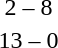<table style="text-align:center">
<tr>
<th width=200></th>
<th width=100></th>
<th width=200></th>
</tr>
<tr>
<td align=right></td>
<td>2 – 8</td>
<td align=left><strong></strong></td>
</tr>
<tr>
<td align=right><strong></strong></td>
<td>13 – 0</td>
<td align=left></td>
</tr>
</table>
